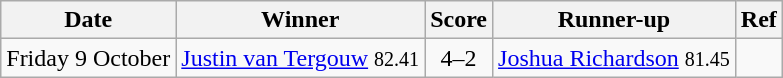<table class="wikitable">
<tr>
<th>Date</th>
<th>Winner</th>
<th>Score</th>
<th>Runner-up</th>
<th>Ref</th>
</tr>
<tr>
<td align=left>Friday 9 October</td>
<td align=right> <a href='#'>Justin van Tergouw</a> <small><span>82.41</span></small></td>
<td align=center>4–2</td>
<td> <a href='#'>Joshua Richardson</a> <small><span>81.45</span></small></td>
<td align=center></td>
</tr>
</table>
